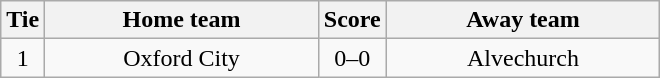<table class="wikitable" style="text-align:center;">
<tr>
<th width=20>Tie</th>
<th width=175>Home team</th>
<th width=20>Score</th>
<th width=175>Away team</th>
</tr>
<tr>
<td>1</td>
<td>Oxford City</td>
<td>0–0</td>
<td>Alvechurch</td>
</tr>
</table>
